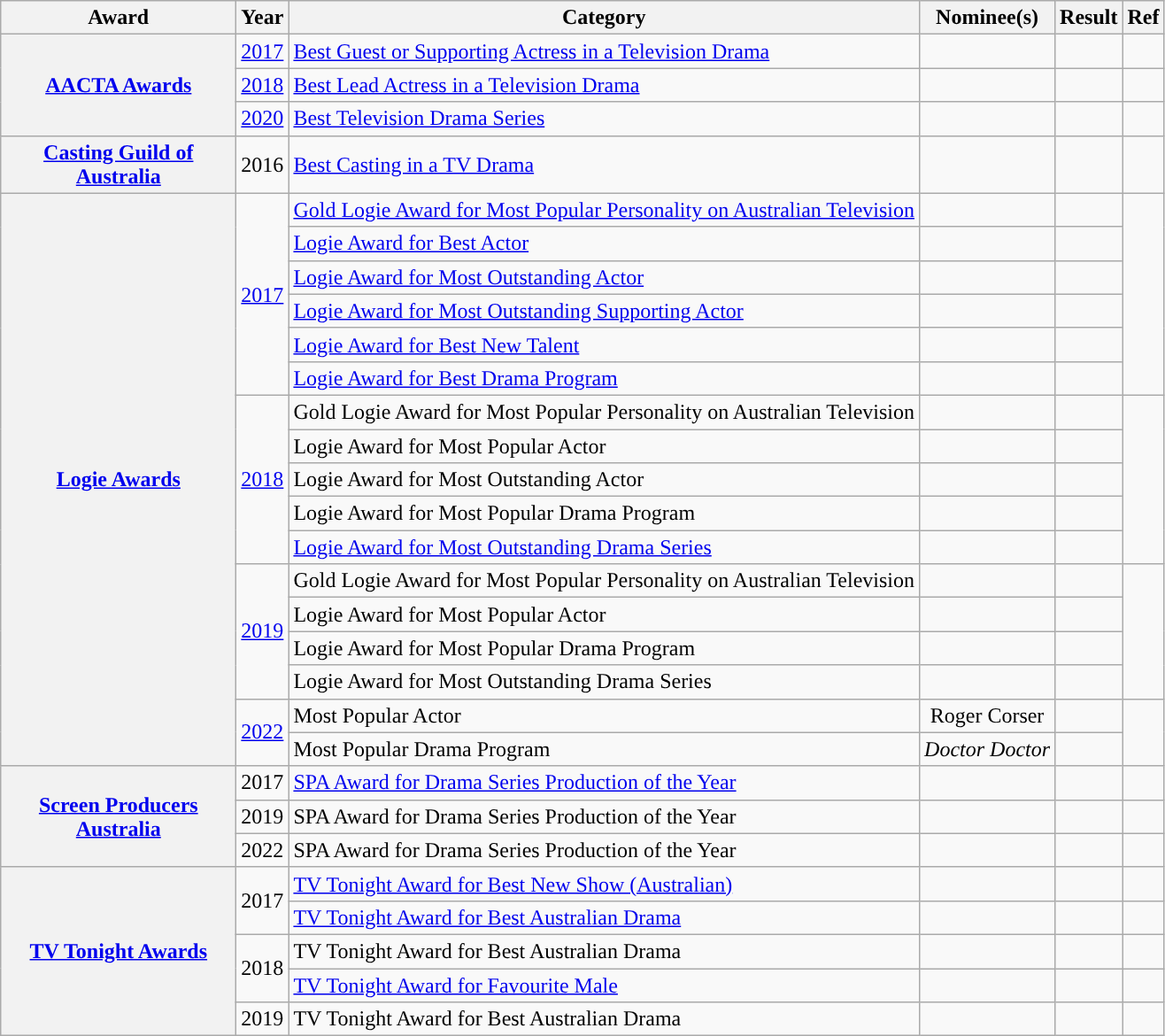<table class="wikitable sortable plainrowheaders">
<tr>
<th width="170">Award</th>
<th>Year</th>
<th>Category</th>
<th>Nominee(s)</th>
<th>Result</th>
<th>Ref</th>
</tr>
<tr>
<th scope="row" rowspan="3"><a href='#'>AACTA Awards</a></th>
<td><a href='#'>2017</a></td>
<td><a href='#'>Best Guest or Supporting Actress in a Television Drama</a></td>
<td></td>
<td></td>
<td align="center"></td>
</tr>
<tr>
<td><a href='#'>2018</a></td>
<td><a href='#'>Best Lead Actress in a Television Drama</a></td>
<td></td>
<td></td>
<td align="center"></td>
</tr>
<tr>
<td><a href='#'>2020</a></td>
<td><a href='#'>Best Television Drama Series</a></td>
<td></td>
<td></td>
<td align="center"></td>
</tr>
<tr>
<th scope="row"><a href='#'>Casting Guild of Australia</a></th>
<td>2016</td>
<td><a href='#'>Best Casting in a TV Drama</a></td>
<td></td>
<td></td>
<td align="center"></td>
</tr>
<tr>
<th scope="row" rowspan="17"><a href='#'>Logie Awards</a></th>
<td rowspan="6"><a href='#'>2017</a></td>
<td><a href='#'>Gold Logie Award for Most Popular Personality on Australian Television</a></td>
<td></td>
<td></td>
<td align="center" rowspan="6"></td>
</tr>
<tr>
<td><a href='#'>Logie Award for Best Actor</a></td>
<td></td>
<td></td>
</tr>
<tr>
<td><a href='#'>Logie Award for Most Outstanding Actor</a></td>
<td></td>
<td></td>
</tr>
<tr>
<td><a href='#'>Logie Award for Most Outstanding Supporting Actor</a></td>
<td></td>
<td></td>
</tr>
<tr>
<td><a href='#'>Logie Award for Best New Talent</a></td>
<td></td>
<td></td>
</tr>
<tr>
<td><a href='#'>Logie Award for Best Drama Program</a></td>
<td></td>
<td></td>
</tr>
<tr>
<td rowspan="5"><a href='#'>2018</a></td>
<td>Gold Logie Award for Most Popular Personality on Australian Television</td>
<td></td>
<td></td>
<td align="center" rowspan="5"></td>
</tr>
<tr>
<td>Logie Award for Most Popular Actor</td>
<td></td>
<td></td>
</tr>
<tr>
<td>Logie Award for Most Outstanding Actor</td>
<td></td>
<td></td>
</tr>
<tr>
<td>Logie Award for Most Popular Drama Program</td>
<td></td>
<td></td>
</tr>
<tr>
<td><a href='#'>Logie Award for Most Outstanding Drama Series</a></td>
<td></td>
<td></td>
</tr>
<tr>
<td rowspan="4"><a href='#'>2019</a></td>
<td>Gold Logie Award for Most Popular Personality on Australian Television</td>
<td></td>
<td></td>
<td align="center" rowspan="4"></td>
</tr>
<tr>
<td>Logie Award for Most Popular Actor</td>
<td></td>
<td></td>
</tr>
<tr>
<td>Logie Award for Most Popular Drama Program</td>
<td></td>
<td></td>
</tr>
<tr>
<td>Logie Award for Most Outstanding Drama Series</td>
<td></td>
<td></td>
</tr>
<tr>
<td rowspan="2"><a href='#'>2022</a></td>
<td>Most Popular Actor</td>
<td align="center">Roger Corser</td>
<td></td>
<td align="center" rowspan="2"></td>
</tr>
<tr>
<td>Most Popular Drama Program</td>
<td align="center"><em>Doctor Doctor</em></td>
<td></td>
</tr>
<tr>
<th scope="row" rowspan="3"><a href='#'>Screen Producers Australia</a></th>
<td>2017</td>
<td><a href='#'>SPA Award for Drama Series Production of the Year</a></td>
<td></td>
<td></td>
<td align="center"></td>
</tr>
<tr>
<td>2019</td>
<td>SPA Award for Drama Series Production of the Year</td>
<td></td>
<td></td>
<td align="center"></td>
</tr>
<tr>
<td>2022</td>
<td>SPA Award for Drama Series Production of the Year</td>
<td></td>
<td></td>
<td align="center"></td>
</tr>
<tr>
<th scope="row" rowspan="5"><a href='#'>TV Tonight Awards</a></th>
<td rowspan="2">2017</td>
<td><a href='#'>TV Tonight Award for Best New Show (Australian)</a></td>
<td></td>
<td></td>
<td align="center"></td>
</tr>
<tr>
<td><a href='#'>TV Tonight Award for Best Australian Drama</a></td>
<td></td>
<td></td>
<td align="center"></td>
</tr>
<tr>
<td rowspan="2">2018</td>
<td>TV Tonight Award for Best Australian Drama</td>
<td></td>
<td></td>
<td align="center"></td>
</tr>
<tr>
<td><a href='#'>TV Tonight Award for Favourite Male</a></td>
<td></td>
<td></td>
<td align="center"></td>
</tr>
<tr>
<td>2019</td>
<td>TV Tonight Award for Best Australian Drama</td>
<td></td>
<td></td>
<td align="center"></td>
</tr>
</table>
